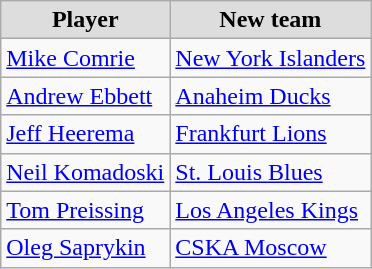<table class="wikitable">
<tr style="text-align:center; background:#ddd;">
<td><strong>Player</strong></td>
<td><strong>New team</strong></td>
</tr>
<tr>
<td><a href='#'>Mike Comrie</a></td>
<td><a href='#'>New York Islanders</a></td>
</tr>
<tr>
<td><a href='#'>Andrew Ebbett</a></td>
<td><a href='#'>Anaheim Ducks</a></td>
</tr>
<tr>
<td><a href='#'>Jeff Heerema</a></td>
<td><a href='#'>Frankfurt Lions</a></td>
</tr>
<tr>
<td><a href='#'>Neil Komadoski</a></td>
<td><a href='#'>St. Louis Blues</a></td>
</tr>
<tr>
<td><a href='#'>Tom Preissing</a></td>
<td><a href='#'>Los Angeles Kings</a></td>
</tr>
<tr>
<td><a href='#'>Oleg Saprykin</a></td>
<td><a href='#'>CSKA Moscow</a></td>
</tr>
</table>
